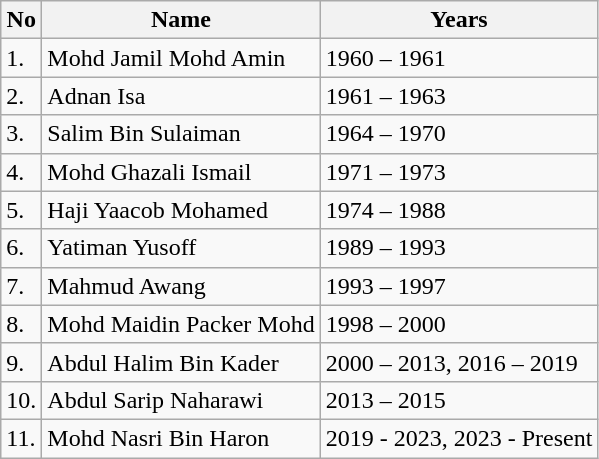<table class="wikitable">
<tr>
<th>No</th>
<th>Name</th>
<th>Years</th>
</tr>
<tr>
<td>1.</td>
<td>Mohd Jamil Mohd Amin</td>
<td>1960 – 1961</td>
</tr>
<tr>
<td>2.</td>
<td>Adnan Isa</td>
<td>1961 – 1963</td>
</tr>
<tr>
<td>3.</td>
<td>Salim Bin Sulaiman</td>
<td>1964 – 1970</td>
</tr>
<tr>
<td>4.</td>
<td>Mohd Ghazali Ismail</td>
<td>1971 – 1973</td>
</tr>
<tr>
<td>5.</td>
<td>Haji Yaacob Mohamed</td>
<td>1974 – 1988</td>
</tr>
<tr>
<td>6.</td>
<td>Yatiman Yusoff</td>
<td>1989 – 1993</td>
</tr>
<tr>
<td>7.</td>
<td>Mahmud Awang</td>
<td>1993 – 1997</td>
</tr>
<tr>
<td>8.</td>
<td>Mohd Maidin Packer Mohd</td>
<td>1998 – 2000</td>
</tr>
<tr>
<td>9.</td>
<td>Abdul Halim Bin Kader</td>
<td>2000 – 2013, 2016 – 2019</td>
</tr>
<tr>
<td>10.</td>
<td>Abdul Sarip Naharawi</td>
<td>2013 – 2015</td>
</tr>
<tr>
<td>11.</td>
<td>Mohd Nasri Bin Haron</td>
<td>2019 - 2023, 2023 - Present</td>
</tr>
</table>
